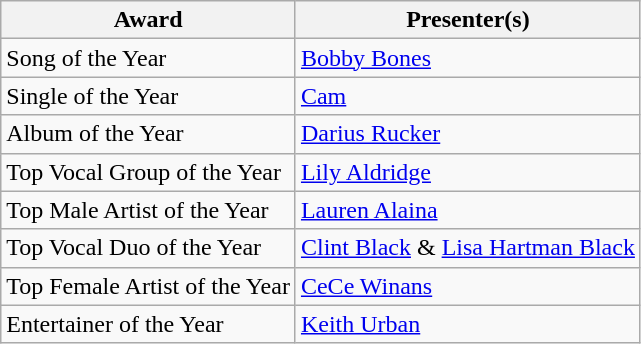<table class="wikitable" "style-text-align:center;">
<tr>
<th>Award</th>
<th>Presenter(s) </th>
</tr>
<tr>
<td>Song of the Year</td>
<td><a href='#'>Bobby Bones</a></td>
</tr>
<tr>
<td>Single of the Year</td>
<td><a href='#'>Cam</a></td>
</tr>
<tr>
<td>Album of the Year</td>
<td><a href='#'>Darius Rucker</a></td>
</tr>
<tr>
<td>Top Vocal Group of the Year</td>
<td><a href='#'>Lily Aldridge</a></td>
</tr>
<tr>
<td>Top Male Artist of the Year</td>
<td><a href='#'>Lauren Alaina</a></td>
</tr>
<tr>
<td>Top Vocal Duo of the Year</td>
<td><a href='#'>Clint Black</a> & <a href='#'>Lisa Hartman Black</a></td>
</tr>
<tr>
<td>Top Female Artist of the Year</td>
<td><a href='#'>CeCe Winans</a></td>
</tr>
<tr>
<td>Entertainer of the Year</td>
<td><a href='#'>Keith Urban</a></td>
</tr>
</table>
